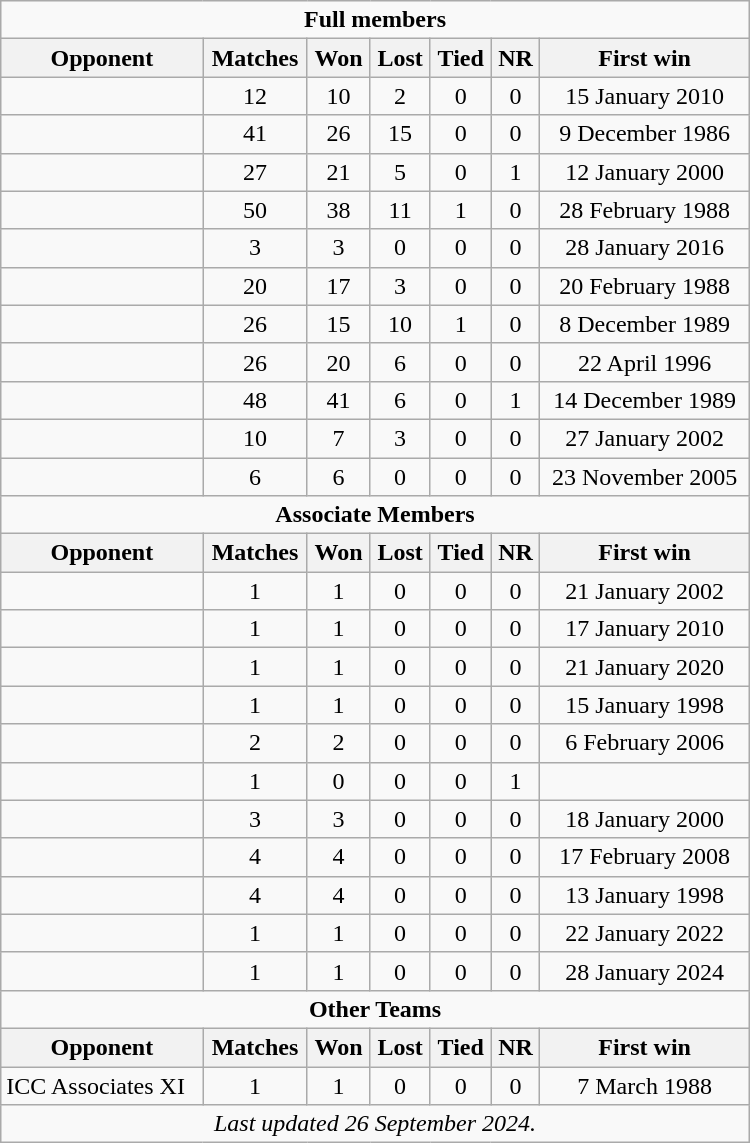<table class="wikitable" style="text-align: center; width: 500px;">
<tr>
<td colspan="7" style="text-align:center;"><strong>Full members</strong></td>
</tr>
<tr>
<th>Opponent</th>
<th>Matches</th>
<th>Won</th>
<th>Lost</th>
<th>Tied</th>
<th>NR</th>
<th>First win</th>
</tr>
<tr>
<td style="text-align:left;"></td>
<td>12</td>
<td>10</td>
<td>2</td>
<td>0</td>
<td>0</td>
<td>15 January 2010</td>
</tr>
<tr>
<td style="text-align:left;"></td>
<td>41</td>
<td>26</td>
<td>15</td>
<td>0</td>
<td>0</td>
<td>9 December 1986</td>
</tr>
<tr>
<td style="text-align:left;"></td>
<td>27</td>
<td>21</td>
<td>5</td>
<td>0</td>
<td>1</td>
<td>12 January 2000</td>
</tr>
<tr>
<td style="text-align:left;"></td>
<td>50</td>
<td>38</td>
<td>11</td>
<td>1</td>
<td>0</td>
<td>28 February 1988</td>
</tr>
<tr>
<td style="text-align:left;"></td>
<td>3</td>
<td>3</td>
<td>0</td>
<td>0</td>
<td>0</td>
<td>28 January 2016</td>
</tr>
<tr>
<td style="text-align:left;"></td>
<td>20</td>
<td>17</td>
<td>3</td>
<td>0</td>
<td>0</td>
<td>20 February 1988</td>
</tr>
<tr>
<td style="text-align:left;"></td>
<td>26</td>
<td>15</td>
<td>10</td>
<td>1</td>
<td>0</td>
<td>8 December 1989</td>
</tr>
<tr>
<td style="text-align:left;"></td>
<td>26</td>
<td>20</td>
<td>6</td>
<td>0</td>
<td>0</td>
<td>22 April 1996</td>
</tr>
<tr>
<td style="text-align:left;"></td>
<td>48</td>
<td>41</td>
<td>6</td>
<td>0</td>
<td>1</td>
<td>14 December 1989</td>
</tr>
<tr>
<td style="text-align:left;"></td>
<td>10</td>
<td>7</td>
<td>3</td>
<td>0</td>
<td>0</td>
<td>27 January 2002</td>
</tr>
<tr>
<td style="text-align:left;"></td>
<td>6</td>
<td>6</td>
<td>0</td>
<td>0</td>
<td>0</td>
<td>23 November 2005</td>
</tr>
<tr>
<td colspan="7" style="text-align:center;"><strong>Associate Members </strong></td>
</tr>
<tr>
<th>Opponent</th>
<th>Matches</th>
<th>Won</th>
<th>Lost</th>
<th>Tied</th>
<th>NR</th>
<th>First win</th>
</tr>
<tr>
<td style="text-align:left;"></td>
<td>1</td>
<td>1</td>
<td>0</td>
<td>0</td>
<td>0</td>
<td>21 January 2002</td>
</tr>
<tr>
<td style="text-align:left;"></td>
<td>1</td>
<td>1</td>
<td>0</td>
<td>0</td>
<td>0</td>
<td>17 January 2010</td>
</tr>
<tr>
<td style="text-align:left;"></td>
<td>1</td>
<td>1</td>
<td>0</td>
<td>0</td>
<td>0</td>
<td>21 January 2020</td>
</tr>
<tr>
<td style="text-align:left;"></td>
<td>1</td>
<td>1</td>
<td>0</td>
<td>0</td>
<td>0</td>
<td>15 January 1998</td>
</tr>
<tr>
<td style="text-align:left;"></td>
<td>2</td>
<td>2</td>
<td>0</td>
<td>0</td>
<td>0</td>
<td>6 February 2006</td>
</tr>
<tr>
<td style="text-align:left;"></td>
<td>1</td>
<td>0</td>
<td>0</td>
<td>0</td>
<td>1</td>
<td></td>
</tr>
<tr>
<td style="text-align:left;"></td>
<td>3</td>
<td>3</td>
<td>0</td>
<td>0</td>
<td>0</td>
<td>18 January 2000</td>
</tr>
<tr>
<td style="text-align:left;"></td>
<td>4</td>
<td>4</td>
<td>0</td>
<td>0</td>
<td>0</td>
<td>17 February 2008</td>
</tr>
<tr>
<td style="text-align:left;"></td>
<td>4</td>
<td>4</td>
<td>0</td>
<td>0</td>
<td>0</td>
<td>13 January 1998</td>
</tr>
<tr>
<td style="text-align:left;"></td>
<td>1</td>
<td>1</td>
<td>0</td>
<td>0</td>
<td>0</td>
<td>22 January 2022</td>
</tr>
<tr>
<td style="text-align:left;"></td>
<td>1</td>
<td>1</td>
<td>0</td>
<td>0</td>
<td>0</td>
<td>28 January 2024</td>
</tr>
<tr>
<td colspan="7" style="text-align:center;"><strong>Other Teams </strong></td>
</tr>
<tr>
<th>Opponent</th>
<th>Matches</th>
<th>Won</th>
<th>Lost</th>
<th>Tied</th>
<th>NR</th>
<th>First win</th>
</tr>
<tr>
<td style="text-align:left;"> ICC Associates XI</td>
<td>1</td>
<td>1</td>
<td>0</td>
<td>0</td>
<td>0</td>
<td>7 March 1988</td>
</tr>
<tr>
<td colspan=7 align="center"><em> Last updated 26 September 2024.</em></td>
</tr>
</table>
